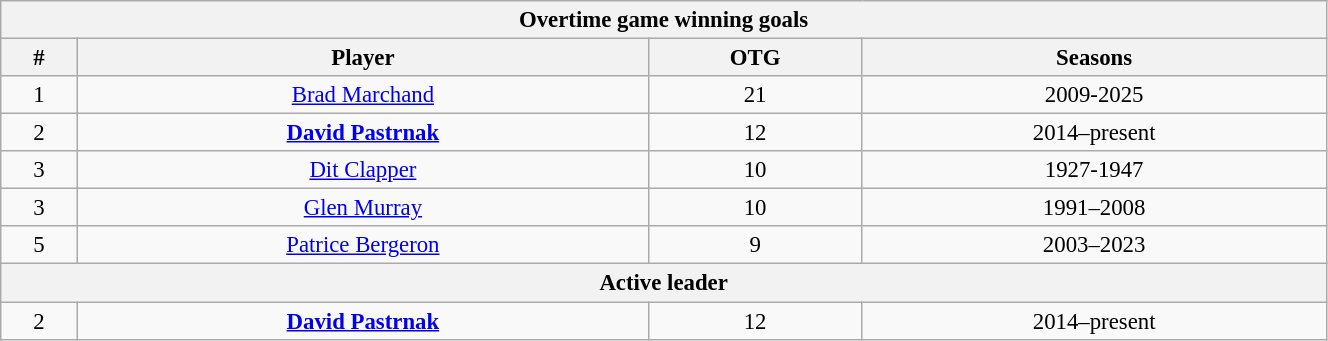<table class="wikitable" style="text-align: center; font-size: 95%" width="70%">
<tr>
<th colspan="4">Overtime game winning goals</th>
</tr>
<tr>
<th>#</th>
<th>Player</th>
<th>OTG</th>
<th>Seasons</th>
</tr>
<tr>
<td>1</td>
<td><a href='#'>Brad Marchand</a></td>
<td>21</td>
<td>2009-2025</td>
</tr>
<tr>
<td>2</td>
<td><strong><a href='#'>David Pastrnak</a></strong></td>
<td>12</td>
<td>2014–present</td>
</tr>
<tr>
<td>3</td>
<td><a href='#'>Dit Clapper</a></td>
<td>10</td>
<td>1927-1947</td>
</tr>
<tr>
<td>3</td>
<td><a href='#'>Glen Murray</a></td>
<td>10</td>
<td>1991–2008</td>
</tr>
<tr>
<td>5</td>
<td><a href='#'>Patrice Bergeron</a></td>
<td>9</td>
<td>2003–2023</td>
</tr>
<tr>
<th colspan="4">Active leader</th>
</tr>
<tr>
<td>2</td>
<td><strong><a href='#'>David Pastrnak</a></strong></td>
<td>12</td>
<td>2014–present</td>
</tr>
</table>
